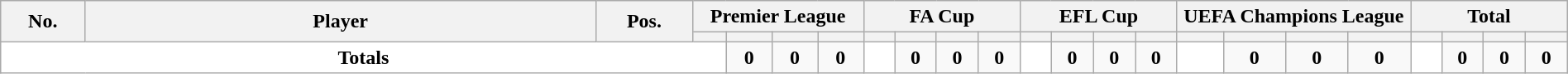<table class="wikitable sortable alternance" style="text-align:center;width:100%">
<tr>
<th rowspan="2" style="width:5px">No.</th>
<th rowspan="2" style="width:180px">Player</th>
<th rowspan="2" style="width:5px">Pos.</th>
<th colspan="4">Premier League</th>
<th colspan="4">FA Cup</th>
<th colspan="4">EFL Cup</th>
<th colspan="4">UEFA Champions League</th>
<th colspan="4">Total</th>
</tr>
<tr style="text-align:center">
<th width="4"></th>
<th width="4"></th>
<th width="4"></th>
<th width="4"></th>
<th width="4"></th>
<th width="4"></th>
<th width="4"></th>
<th width="4"></th>
<th width="4"></th>
<th width="4"></th>
<th width="4"></th>
<th width="4"></th>
<th width="4"></th>
<th width="4"></th>
<th width="4"></th>
<th width="4"></th>
<th width="4"></th>
<th width="4"></th>
<th width="4"></th>
<th width="4"></th>
</tr>
<tr class="sortbottom">
<td colspan="4" style="background:white;text-align:center"><strong>Totals</strong></td>
<td><strong>0</strong></td>
<td><strong>0</strong></td>
<td><strong>0</strong></td>
<td rowspan="3" style="background:white;text-align:center"></td>
<td><strong>0</strong></td>
<td><strong>0</strong></td>
<td><strong>0</strong></td>
<td rowspan="3" style="background:white;text-align:center"></td>
<td><strong>0</strong></td>
<td><strong>0</strong></td>
<td><strong>0</strong></td>
<td rowspan="3" style="background:white;text-align:center"></td>
<td><strong>0</strong></td>
<td><strong>0</strong></td>
<td><strong>0</strong></td>
<td rowspan="3" style="background:white;text-align:center"></td>
<td><strong>0</strong></td>
<td><strong>0</strong></td>
<td><strong>0</strong></td>
</tr>
</table>
